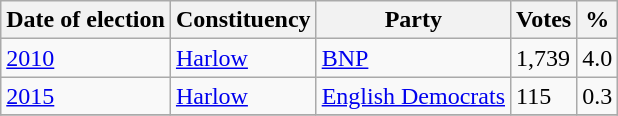<table class="wikitable">
<tr>
<th>Date of election</th>
<th>Constituency</th>
<th>Party</th>
<th>Votes</th>
<th>%</th>
</tr>
<tr>
<td><a href='#'>2010</a></td>
<td><a href='#'>Harlow</a></td>
<td><a href='#'>BNP</a></td>
<td>1,739</td>
<td>4.0</td>
</tr>
<tr>
<td><a href='#'>2015</a></td>
<td><a href='#'>Harlow</a></td>
<td><a href='#'>English Democrats</a></td>
<td>115</td>
<td>0.3</td>
</tr>
<tr>
</tr>
</table>
